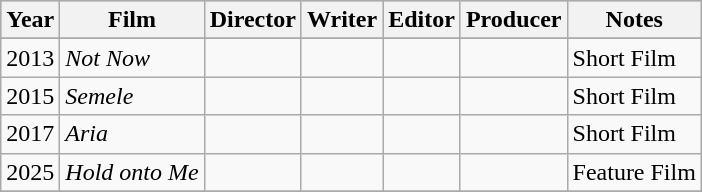<table class="wikitable sortable">
<tr style="background:#b0c4de; text-align:center;">
<th>Year</th>
<th>Film</th>
<th>Director</th>
<th>Writer</th>
<th>Editor</th>
<th>Producer</th>
<th>Notes</th>
</tr>
<tr>
</tr>
<tr>
<td>2013</td>
<td><em>Not Now</em></td>
<td></td>
<td></td>
<td></td>
<td></td>
<td>Short Film</td>
</tr>
<tr>
<td>2015</td>
<td><em>Semele</em></td>
<td></td>
<td></td>
<td></td>
<td></td>
<td>Short Film</td>
</tr>
<tr>
<td>2017</td>
<td><em>Aria</em></td>
<td></td>
<td></td>
<td></td>
<td></td>
<td>Short Film</td>
</tr>
<tr>
<td>2025</td>
<td><em>Hold onto Me</em></td>
<td></td>
<td></td>
<td></td>
<td></td>
<td>Feature Film</td>
</tr>
<tr>
</tr>
</table>
